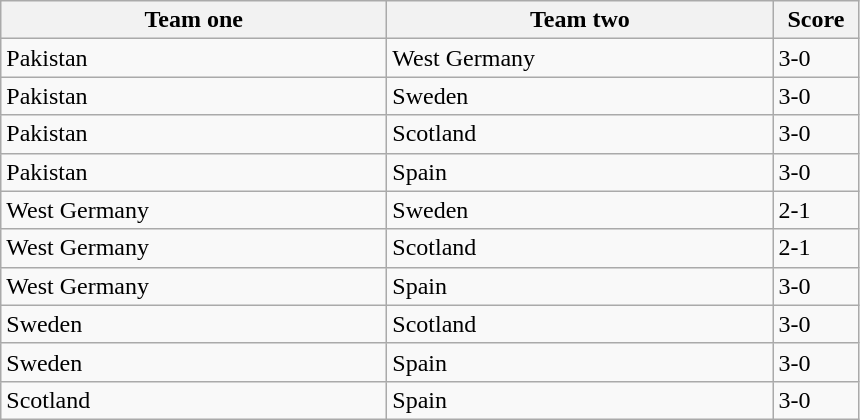<table class="wikitable">
<tr>
<th width=250>Team one</th>
<th width=250>Team two</th>
<th width=50>Score</th>
</tr>
<tr>
<td> Pakistan</td>
<td> West Germany</td>
<td>3-0</td>
</tr>
<tr>
<td> Pakistan</td>
<td> Sweden</td>
<td>3-0</td>
</tr>
<tr>
<td> Pakistan</td>
<td> Scotland</td>
<td>3-0</td>
</tr>
<tr>
<td> Pakistan</td>
<td> Spain</td>
<td>3-0</td>
</tr>
<tr>
<td> West Germany</td>
<td> Sweden</td>
<td>2-1</td>
</tr>
<tr>
<td> West Germany</td>
<td> Scotland</td>
<td>2-1</td>
</tr>
<tr>
<td> West Germany</td>
<td> Spain</td>
<td>3-0</td>
</tr>
<tr>
<td> Sweden</td>
<td> Scotland</td>
<td>3-0</td>
</tr>
<tr>
<td> Sweden</td>
<td> Spain</td>
<td>3-0</td>
</tr>
<tr>
<td> Scotland</td>
<td> Spain</td>
<td>3-0</td>
</tr>
</table>
